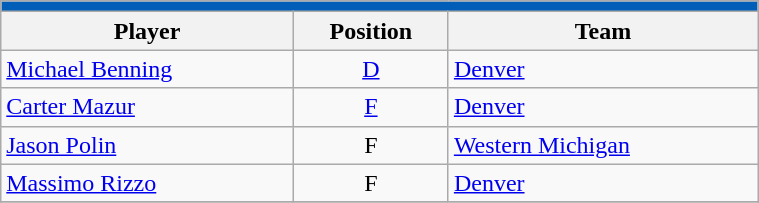<table class="wikitable" width=40%>
<tr>
<th style="color:white; background:#005EB8" colspan=3><a href='#'></a></th>
</tr>
<tr>
<th>Player</th>
<th>Position</th>
<th>Team</th>
</tr>
<tr>
<td><a href='#'>Michael Benning</a></td>
<td align=center><a href='#'>D</a></td>
<td><a href='#'>Denver</a></td>
</tr>
<tr>
<td><a href='#'>Carter Mazur</a></td>
<td align=center><a href='#'>F</a></td>
<td><a href='#'>Denver</a></td>
</tr>
<tr>
<td><a href='#'>Jason Polin</a></td>
<td align=center>F</td>
<td><a href='#'>Western Michigan</a></td>
</tr>
<tr>
<td><a href='#'>Massimo Rizzo</a></td>
<td align=center>F</td>
<td><a href='#'>Denver</a></td>
</tr>
<tr>
</tr>
</table>
